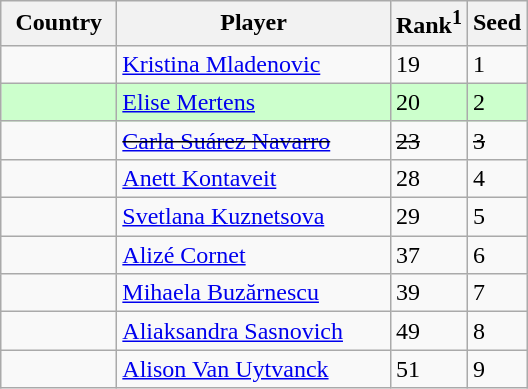<table class="wikitable" border="2">
<tr>
<th width="70">Country</th>
<th width="175">Player</th>
<th>Rank<sup>1</sup></th>
<th>Seed</th>
</tr>
<tr>
<td></td>
<td><a href='#'>Kristina Mladenovic</a></td>
<td>19</td>
<td>1</td>
</tr>
<tr style="background:#CFc;">
<td></td>
<td><a href='#'>Elise Mertens</a></td>
<td>20</td>
<td>2</td>
</tr>
<tr>
<td></td>
<td><s><a href='#'>Carla Suárez Navarro</a></s></td>
<td><s>23</s></td>
<td><s>3</s></td>
</tr>
<tr>
<td></td>
<td><a href='#'>Anett Kontaveit</a></td>
<td>28</td>
<td>4</td>
</tr>
<tr>
<td></td>
<td><a href='#'>Svetlana Kuznetsova</a></td>
<td>29</td>
<td>5</td>
</tr>
<tr>
<td></td>
<td><a href='#'>Alizé Cornet</a></td>
<td>37</td>
<td>6</td>
</tr>
<tr>
<td></td>
<td><a href='#'>Mihaela Buzărnescu</a></td>
<td>39</td>
<td>7</td>
</tr>
<tr>
<td></td>
<td><a href='#'>Aliaksandra Sasnovich</a></td>
<td>49</td>
<td>8</td>
</tr>
<tr>
<td></td>
<td><a href='#'>Alison Van Uytvanck</a></td>
<td>51</td>
<td>9</td>
</tr>
</table>
